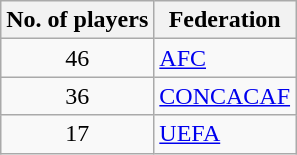<table class="wikitable">
<tr>
<th>No. of players</th>
<th>Federation</th>
</tr>
<tr>
<td align="center">46</td>
<td><a href='#'>AFC</a></td>
</tr>
<tr>
<td align="center">36</td>
<td><a href='#'>CONCACAF</a></td>
</tr>
<tr>
<td align="center">17</td>
<td><a href='#'>UEFA</a></td>
</tr>
</table>
